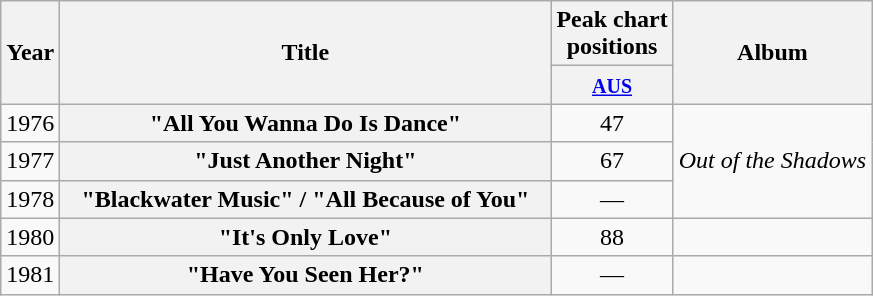<table class="wikitable plainrowheaders" style="text-align:center;" border="1">
<tr>
<th scope="col" rowspan="2">Year</th>
<th scope="col" rowspan="2" style="width:20em;">Title</th>
<th scope="col" colspan="1">Peak chart<br>positions</th>
<th scope="col" rowspan="2">Album</th>
</tr>
<tr>
<th scope="col" style="text-align:center;"><small><a href='#'>AUS</a></small><br></th>
</tr>
<tr>
<td>1976</td>
<th scope="row">"All You Wanna Do Is Dance"</th>
<td style="text-align:center;">47</td>
<td rowspan="3"><em>Out of the Shadows</em></td>
</tr>
<tr>
<td>1977</td>
<th scope="row">"Just Another Night"</th>
<td style="text-align:center;">67</td>
</tr>
<tr>
<td>1978</td>
<th scope="row">"Blackwater Music" / "All Because of You"</th>
<td style="text-align:center;">—</td>
</tr>
<tr>
<td>1980</td>
<th scope="row">"It's Only Love"</th>
<td style="text-align:center;">88</td>
<td></td>
</tr>
<tr>
<td>1981</td>
<th scope="row">"Have You Seen Her?"</th>
<td style="text-align:center;">—</td>
<td></td>
</tr>
</table>
